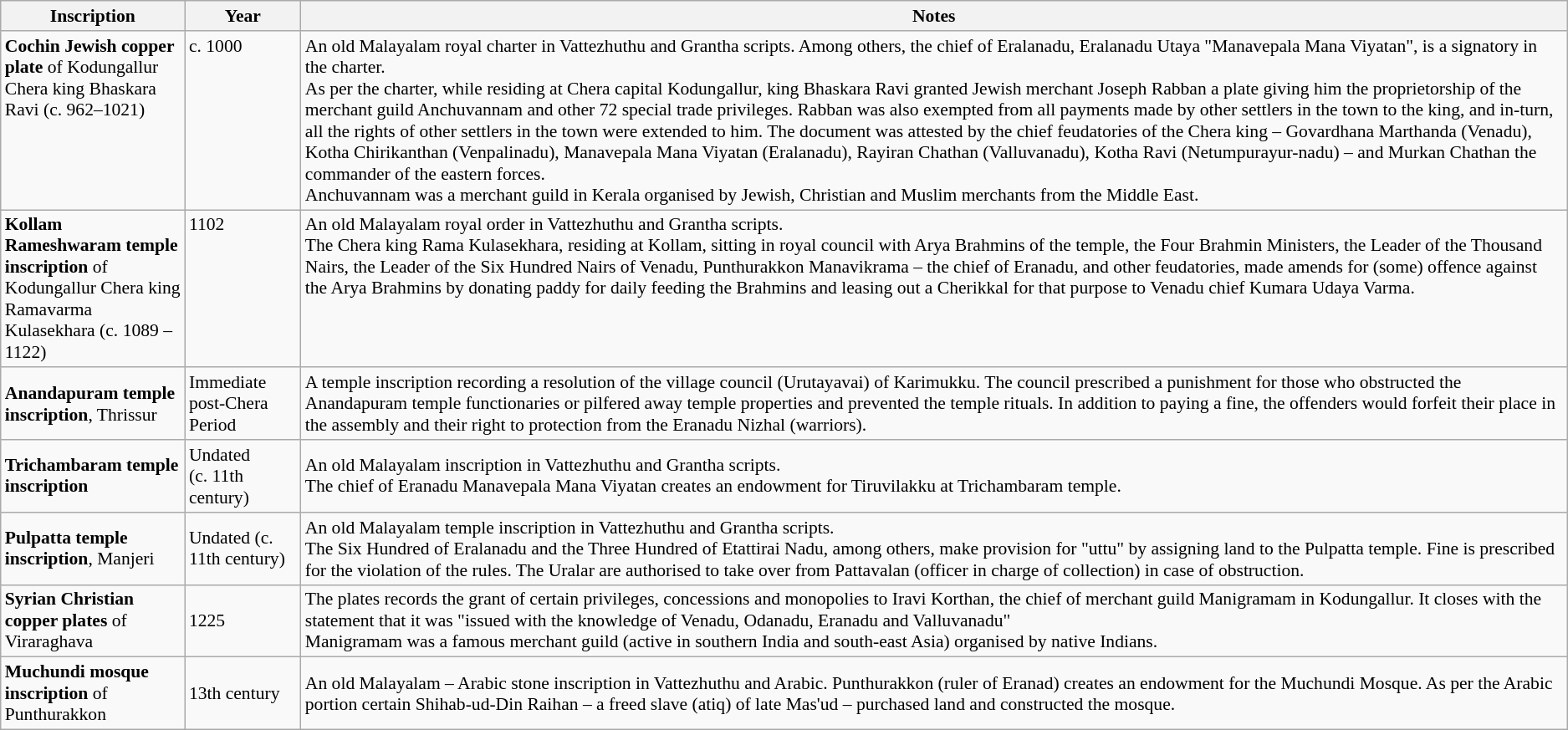<table class="wikitable" style="text-align:left; font-size:90%">
<tr>
<th style="width:140px; text-align:center;">Inscription</th>
<th>Year</th>
<th style="text-align:center;">Notes</th>
</tr>
<tr style="vertical-align:top">
<td><strong>Cochin Jewish copper plate</strong> of Kodungallur Chera king Bhaskara Ravi (c. 962–1021)</td>
<td>c. 1000</td>
<td>An old Malayalam royal charter in Vattezhuthu and Grantha scripts. Among others, the chief of Eralanadu, Eralanadu Utaya "Manavepala Mana Viyatan", is a signatory in the charter.<br>As per the charter, while residing at Chera capital Kodungallur, king Bhaskara Ravi granted Jewish merchant Joseph Rabban a plate giving him the proprietorship of the merchant guild Anchuvannam and other 72 special trade privileges. Rabban was also exempted from all payments made by other settlers in the town to the king, and in-turn, all the rights of other settlers in the town were extended to him. The document was attested by the chief feudatories of the Chera king – Govardhana Marthanda (Venadu), Kotha Chirikanthan (Venpalinadu), Manavepala Mana Viyatan (Eralanadu), Rayiran Chathan (Valluvanadu), Kotha Ravi (Netumpurayur-nadu) – and Murkan Chathan the commander of the eastern forces.<br>Anchuvannam was a merchant guild in Kerala organised by Jewish, Christian and Muslim merchants from the Middle East.</td>
</tr>
<tr style="vertical-align:top">
<td><strong>Kollam Rameshwaram temple inscription</strong> of Kodungallur Chera king Ramavarma Kulasekhara (c. 1089 – 1122)</td>
<td>1102</td>
<td>An old Malayalam royal order in Vattezhuthu and Grantha scripts.<br>The Chera king Rama Kulasekhara, residing at Kollam, sitting in royal council with Arya Brahmins of the temple, the Four Brahmin Ministers, the Leader of the Thousand Nairs, the Leader of the Six Hundred Nairs of Venadu, Punthurakkon Manavikrama – the chief of Eranadu, and other feudatories, made amends for (some) offence against the Arya Brahmins by donating paddy for daily feeding the Brahmins and leasing out a Cherikkal for that purpose to Venadu chief Kumara Udaya Varma.</td>
</tr>
<tr>
<td><strong>Anandapuram temple inscription</strong>, Thrissur</td>
<td>Immediate post-Chera Period</td>
<td>A temple inscription recording a resolution of the village council (Urutayavai) of Karimukku. The council prescribed a punishment for those who obstructed the Anandapuram temple functionaries or pilfered away temple properties and prevented the temple rituals. In addition to paying a fine, the offenders would forfeit their place in the assembly and their right to protection from the Eranadu Nizhal (warriors).</td>
</tr>
<tr>
<td><strong>Trichambaram temple inscription</strong></td>
<td>Undated<br>(c. 11th century)</td>
<td>An old Malayalam inscription in Vattezhuthu and Grantha scripts.<br>The chief of Eranadu Manavepala Mana Viyatan creates an endowment for Tiruvilakku at Trichambaram temple.</td>
</tr>
<tr>
<td><strong>Pulpatta temple inscription</strong>, Manjeri</td>
<td>Undated (c. 11th century)</td>
<td>An old Malayalam temple inscription in Vattezhuthu and Grantha scripts.<br>The Six Hundred of Eralanadu and the Three Hundred of Etattirai Nadu, among others, make provision for "uttu" by assigning land to the Pulpatta temple. Fine is prescribed for the violation of the rules. The Uralar are authorised to take over from Pattavalan (officer in charge of collection) in case of obstruction.</td>
</tr>
<tr>
<td><strong>Syrian Christian copper plates</strong> of Viraraghava</td>
<td>1225</td>
<td>The plates records the grant of certain privileges, concessions and monopolies to Iravi Korthan, the chief of merchant guild Manigramam in Kodungallur. It closes with the statement that it was "issued with the knowledge of Venadu, Odanadu, Eranadu and Valluvanadu"<br>Manigramam was a famous merchant guild (active in southern India and south-east Asia) organised by native Indians.</td>
</tr>
<tr>
<td><strong>Muchundi mosque inscription</strong> of Punthurakkon</td>
<td>13th century</td>
<td>An old Malayalam – Arabic stone inscription in Vattezhuthu and Arabic. Punthurakkon (ruler of Eranad) creates an endowment for the Muchundi Mosque. As per the Arabic portion certain Shihab-ud-Din Raihan – a freed slave (atiq) of late Mas'ud – purchased land and constructed the mosque.</td>
</tr>
</table>
